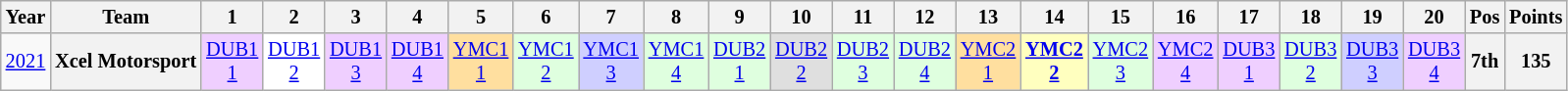<table class="wikitable" style="text-align:center; font-size:85%">
<tr>
<th>Year</th>
<th>Team</th>
<th>1</th>
<th>2</th>
<th>3</th>
<th>4</th>
<th>5</th>
<th>6</th>
<th>7</th>
<th>8</th>
<th>9</th>
<th>10</th>
<th>11</th>
<th>12</th>
<th>13</th>
<th>14</th>
<th>15</th>
<th>16</th>
<th>17</th>
<th>18</th>
<th>19</th>
<th>20</th>
<th>Pos</th>
<th>Points</th>
</tr>
<tr>
<td><a href='#'>2021</a></td>
<th nowrap>Xcel Motorsport</th>
<td style="background:#EFCFFF;"><a href='#'>DUB1<br>1</a><br></td>
<td style="background:#FFFFFF;"><a href='#'>DUB1<br>2</a><br></td>
<td style="background:#EFCFFF;"><a href='#'>DUB1<br>3</a><br></td>
<td style="background:#EFCFFF;"><a href='#'>DUB1<br>4</a><br></td>
<td style="background:#FFDF9F;"><a href='#'>YMC1<br>1</a><br></td>
<td style="background:#DFFFDF;"><a href='#'>YMC1<br>2</a><br></td>
<td style="background:#CFCFFF;"><a href='#'>YMC1<br>3</a><br></td>
<td style="background:#DFFFDF;"><a href='#'>YMC1<br>4</a><br></td>
<td style="background:#DFFFDF;"><a href='#'>DUB2<br>1</a><br></td>
<td style="background:#DFDFDF;"><a href='#'>DUB2<br>2</a><br></td>
<td style="background:#DFFFDF;"><a href='#'>DUB2<br>3</a><br></td>
<td style="background:#DFFFDF;"><a href='#'>DUB2<br>4</a><br></td>
<td style="background:#FFDF9F;"><a href='#'>YMC2<br>1</a><br></td>
<td style="background:#FFFFBF;"><strong><a href='#'>YMC2<br>2</a></strong><br></td>
<td style="background:#DFFFDF;"><a href='#'>YMC2<br>3</a><br></td>
<td style="background:#EFCFFF;"><a href='#'>YMC2<br>4</a><br></td>
<td style="background:#EFCFFF;"><a href='#'>DUB3<br>1</a><br></td>
<td style="background:#DFFFDF;"><a href='#'>DUB3<br>2</a><br></td>
<td style="background:#CFCFFF;"><a href='#'>DUB3<br>3</a><br></td>
<td style="background:#EFCFFF;"><a href='#'>DUB3<br>4</a><br></td>
<th>7th</th>
<th>135</th>
</tr>
</table>
